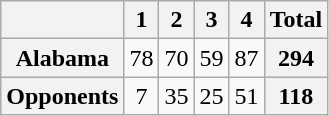<table class=wikitable style="text-align:center;">
<tr>
<th></th>
<th>1</th>
<th>2</th>
<th>3</th>
<th>4</th>
<th>Total</th>
</tr>
<tr>
<th>Alabama</th>
<td>78</td>
<td>70</td>
<td>59</td>
<td>87</td>
<th>294</th>
</tr>
<tr>
<th>Opponents</th>
<td>7</td>
<td>35</td>
<td>25</td>
<td>51</td>
<th>118</th>
</tr>
</table>
